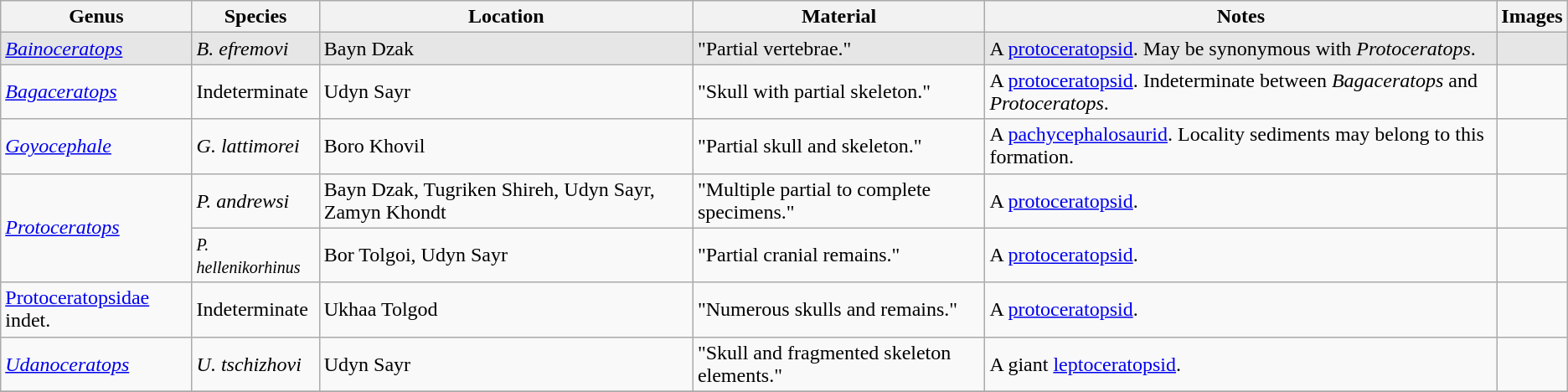<table class="wikitable sortable">
<tr>
<th>Genus</th>
<th>Species</th>
<th>Location</th>
<th>Material</th>
<th>Notes</th>
<th>Images</th>
</tr>
<tr>
<td style="background:#e6e6e6;"><em><a href='#'>Bainoceratops</a></em></td>
<td style="background:#e6e6e6;"><em>B. efremovi</em></td>
<td style="background:#e6e6e6;">Bayn Dzak</td>
<td style="background:#e6e6e6;">"Partial vertebrae."</td>
<td style="background:#e6e6e6;">A <a href='#'>protoceratopsid</a>. May be synonymous with <em>Protoceratops</em>.</td>
<td style="background:#e6e6e6;"></td>
</tr>
<tr>
<td><em><a href='#'>Bagaceratops</a></em></td>
<td>Indeterminate</td>
<td>Udyn Sayr</td>
<td>"Skull with partial skeleton."</td>
<td>A <a href='#'>protoceratopsid</a>. Indeterminate between <em>Bagaceratops</em> and <em>Protoceratops</em>.</td>
<td></td>
</tr>
<tr>
<td><em><a href='#'>Goyocephale</a></em></td>
<td><em>G. lattimorei</em></td>
<td>Boro Khovil</td>
<td>"Partial skull and skeleton."</td>
<td>A <a href='#'>pachycephalosaurid</a>. Locality sediments may belong to this formation.</td>
<td></td>
</tr>
<tr>
<td rowspan="2"><em><a href='#'>Protoceratops</a></em></td>
<td><em>P. andrewsi</em></td>
<td>Bayn Dzak, Tugriken Shireh, Udyn Sayr, Zamyn Khondt</td>
<td>"Multiple partial to complete specimens."</td>
<td>A <a href='#'>protoceratopsid</a>.</td>
<td></td>
</tr>
<tr>
<td><small><em>P. hellenikorhinus</em></small></td>
<td>Bor Tolgoi, Udyn Sayr</td>
<td>"Partial cranial remains."</td>
<td>A <a href='#'>protoceratopsid</a>.</td>
<td></td>
</tr>
<tr>
<td><a href='#'>Protoceratopsidae</a> indet.</td>
<td>Indeterminate</td>
<td>Ukhaa Tolgod</td>
<td>"Numerous skulls and remains."</td>
<td>A <a href='#'>protoceratopsid</a>.</td>
<td></td>
</tr>
<tr>
<td><em><a href='#'>Udanoceratops</a></em></td>
<td><em>U. tschizhovi</em></td>
<td>Udyn Sayr</td>
<td>"Skull and fragmented skeleton elements."</td>
<td>A giant <a href='#'>leptoceratopsid</a>.</td>
<td></td>
</tr>
<tr>
</tr>
</table>
